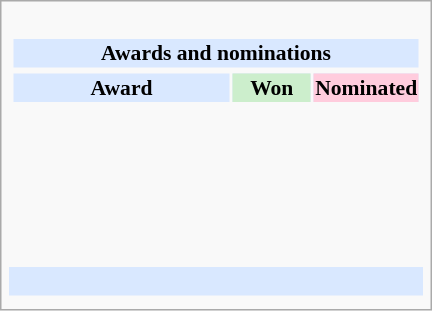<table class="infobox" style="width: 20em; text-align: left; font-size: 90%; vertical-align: middle;">
<tr>
<td colspan=3><br><table class="collapsible collapsed" width=100%>
<tr>
<th colspan=3 style="background-color: #D9E8FF; text-align: center;">Awards and nominations</th>
</tr>
<tr>
</tr>
<tr style="background:#d9e8ff; text-align:center;">
<td style="text-align:center;"><strong>Award</strong></td>
<td style="text-align:center; background:#cec; text-size:0.9em; width:50px;"><strong>Won</strong></td>
<td style="text-align:center; background:#fcd; text-size:0.9em; width:50px;"><strong>Nominated</strong></td>
</tr>
<tr>
<td style="text-align:center;"><br></td>
<td></td>
<td></td>
</tr>
<tr>
<td style="text-align:center;"><br></td>
<td></td>
<td></td>
</tr>
<tr>
<td style="text-align:center;"><br></td>
<td></td>
<td></td>
</tr>
<tr>
<td style="text-align:center;"><br></td>
<td></td>
<td></td>
</tr>
<tr>
<td style="text-align:center;"><br></td>
<td></td>
<td></td>
</tr>
</table>
</td>
</tr>
<tr style="background:#d9e8ff;">
<td style="text-align:center;" colspan="3"><br></td>
</tr>
<tr>
<td></td>
<td></td>
<td></td>
</tr>
</table>
